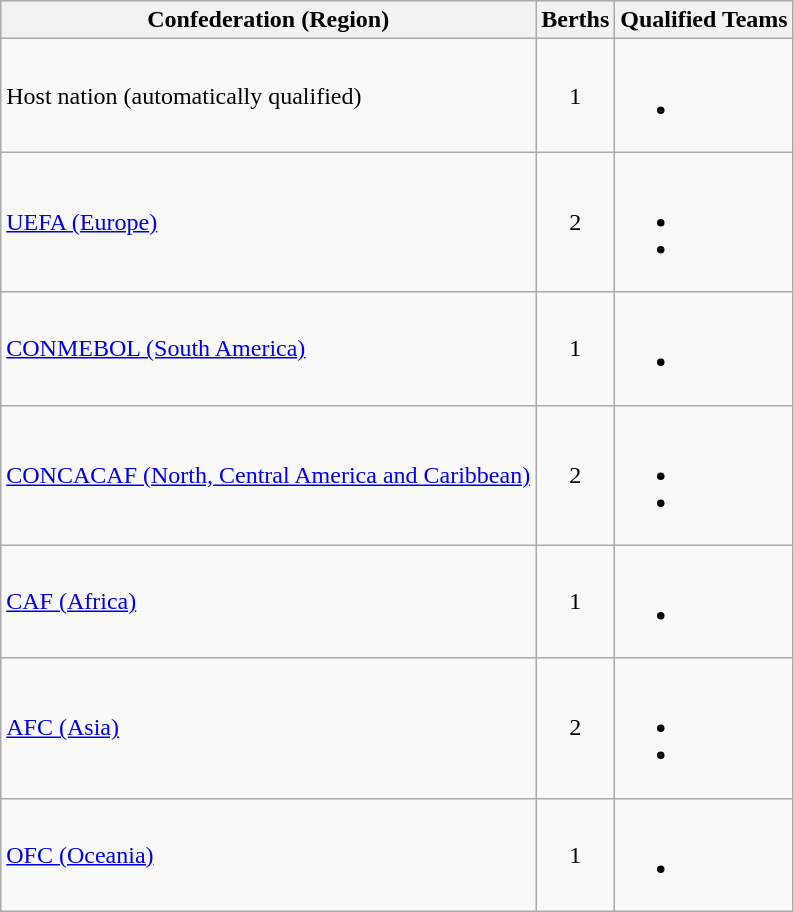<table class="wikitable">
<tr>
<th>Confederation (Region)</th>
<th>Berths</th>
<th>Qualified Teams</th>
</tr>
<tr>
<td>Host nation (automatically qualified)</td>
<td style="text-align:center">1</td>
<td><br><ul><li></li></ul></td>
</tr>
<tr>
<td><a href='#'>UEFA (Europe)</a></td>
<td style="text-align:center">2</td>
<td><br><ul><li></li><li></li></ul></td>
</tr>
<tr>
<td><a href='#'>CONMEBOL (South America)</a></td>
<td style="text-align:center">1</td>
<td><br><ul><li></li></ul></td>
</tr>
<tr>
<td><a href='#'>CONCACAF (North, Central America and Caribbean)</a></td>
<td style="text-align:center">2</td>
<td><br><ul><li></li><li></li></ul></td>
</tr>
<tr>
<td><a href='#'>CAF (Africa)</a></td>
<td style="text-align:center">1</td>
<td><br><ul><li></li></ul></td>
</tr>
<tr>
<td><a href='#'>AFC (Asia)</a></td>
<td style="text-align:center">2</td>
<td><br><ul><li></li><li></li></ul></td>
</tr>
<tr>
<td><a href='#'>OFC (Oceania)</a></td>
<td style="text-align:center">1</td>
<td><br><ul><li></li></ul></td>
</tr>
</table>
